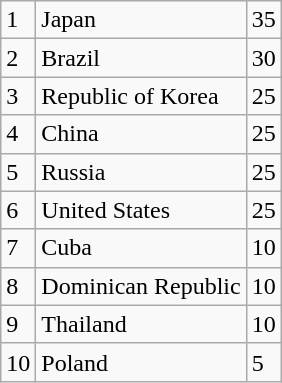<table class="wikitable">
<tr>
<td>1</td>
<td>Japan</td>
<td>35</td>
</tr>
<tr>
<td>2</td>
<td>Brazil</td>
<td>30</td>
</tr>
<tr>
<td>3</td>
<td>Republic of Korea</td>
<td>25</td>
</tr>
<tr>
<td>4</td>
<td>China</td>
<td>25</td>
</tr>
<tr>
<td>5</td>
<td>Russia</td>
<td>25</td>
</tr>
<tr>
<td>6</td>
<td>United States</td>
<td>25</td>
</tr>
<tr>
<td>7</td>
<td>Cuba</td>
<td>10</td>
</tr>
<tr>
<td>8</td>
<td>Dominican Republic</td>
<td>10</td>
</tr>
<tr>
<td>9</td>
<td>Thailand</td>
<td>10</td>
</tr>
<tr>
<td>10</td>
<td>Poland</td>
<td>5</td>
</tr>
</table>
